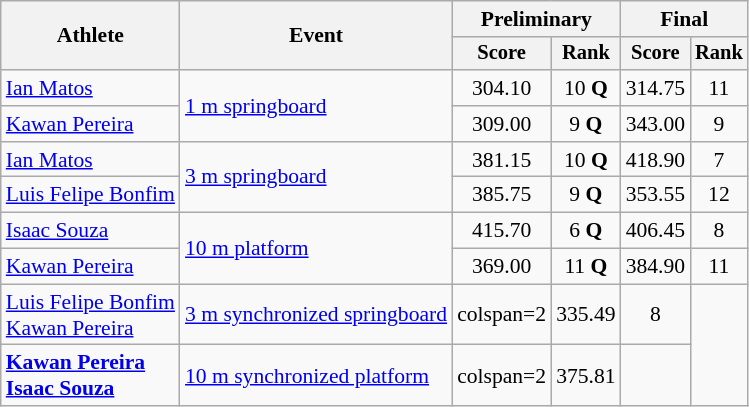<table class=wikitable style=font-size:90%;text-align:center>
<tr>
<th rowspan=2>Athlete</th>
<th rowspan=2>Event</th>
<th colspan=2>Preliminary</th>
<th colspan=2>Final</th>
</tr>
<tr style=font-size:95%>
<th>Score</th>
<th>Rank</th>
<th>Score</th>
<th>Rank</th>
</tr>
<tr>
<td align=left><a href='#'>Ian Matos</a></td>
<td align=left rowspan=2><a href='#'>1 m springboard</a></td>
<td>304.10</td>
<td>10 <strong>Q</strong></td>
<td>314.75</td>
<td>11</td>
</tr>
<tr>
<td align=left><a href='#'>Kawan Pereira</a></td>
<td>309.00</td>
<td>9 <strong>Q</strong></td>
<td>343.00</td>
<td>9</td>
</tr>
<tr>
<td align=left><a href='#'>Ian Matos</a></td>
<td align=left rowspan=2><a href='#'>3 m springboard</a></td>
<td>381.15</td>
<td>10 <strong>Q</strong></td>
<td>418.90</td>
<td>7</td>
</tr>
<tr>
<td align=left><a href='#'>Luis Felipe Bonfim</a></td>
<td>385.75</td>
<td>9 <strong>Q</strong></td>
<td>353.55</td>
<td>12</td>
</tr>
<tr>
<td align=left><a href='#'>Isaac Souza</a></td>
<td align=left rowspan=2><a href='#'>10 m platform</a></td>
<td>415.70</td>
<td>6 <strong>Q</strong></td>
<td>406.45</td>
<td>8</td>
</tr>
<tr align=center>
<td align=left><a href='#'>Kawan Pereira</a></td>
<td>369.00</td>
<td>11 <strong>Q</strong></td>
<td>384.90</td>
<td>11</td>
</tr>
<tr align=center>
<td align=left><a href='#'>Luis Felipe Bonfim</a> <br> <a href='#'>Kawan Pereira</a></td>
<td align=left><a href='#'>3 m synchronized springboard</a></td>
<td>colspan=2 </td>
<td>335.49</td>
<td>8</td>
</tr>
<tr>
<td align=left><strong><a href='#'>Kawan Pereira</a></strong> <br> <strong><a href='#'>Isaac Souza</a></strong></td>
<td align=left><a href='#'>10 m synchronized platform</a></td>
<td>colspan=2 </td>
<td>375.81</td>
<td></td>
</tr>
</table>
